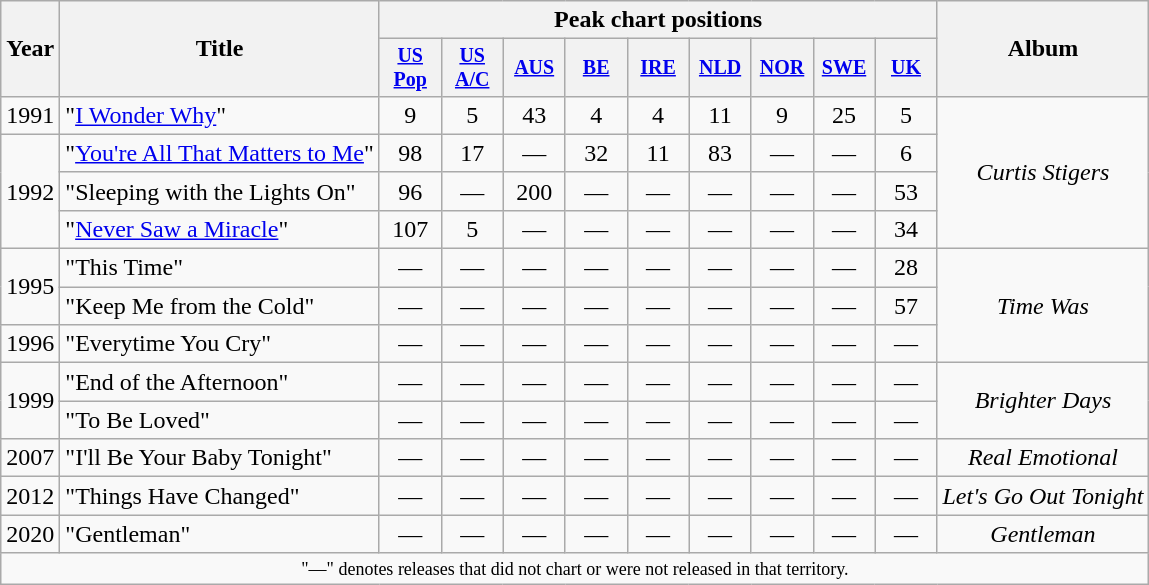<table class="wikitable" style="text-align:center;">
<tr>
<th rowspan="2">Year</th>
<th rowspan="2">Title</th>
<th colspan="9">Peak chart positions</th>
<th rowspan="2">Album</th>
</tr>
<tr style="font-size:smaller;">
<th style="width:35px;"><a href='#'>US Pop</a><br></th>
<th style="width:35px;"><a href='#'>US<br>A/C</a><br></th>
<th style="width:35px;"><a href='#'>AUS</a><br></th>
<th style="width:35px;"><a href='#'>BE</a><br></th>
<th style="width:35px;"><a href='#'>IRE</a><br></th>
<th style="width:35px;"><a href='#'>NLD</a><br></th>
<th style="width:35px;"><a href='#'>NOR</a><br></th>
<th style="width:35px;"><a href='#'>SWE</a><br></th>
<th style="width:35px;"><a href='#'>UK</a><br></th>
</tr>
<tr>
<td>1991</td>
<td style="text-align:left;">"<a href='#'>I Wonder Why</a>"</td>
<td>9</td>
<td>5</td>
<td>43</td>
<td>4</td>
<td>4</td>
<td>11</td>
<td>9</td>
<td>25</td>
<td>5</td>
<td rowspan="4"><em>Curtis Stigers</em></td>
</tr>
<tr>
<td rowspan="3">1992</td>
<td style="text-align:left;">"<a href='#'>You're All That Matters to Me</a>"</td>
<td>98</td>
<td>17</td>
<td>—</td>
<td>32</td>
<td>11</td>
<td>83</td>
<td>—</td>
<td>—</td>
<td>6</td>
</tr>
<tr>
<td style="text-align:left;">"Sleeping with the Lights On"</td>
<td>96</td>
<td>—</td>
<td>200</td>
<td>—</td>
<td>—</td>
<td>—</td>
<td>—</td>
<td>—</td>
<td>53</td>
</tr>
<tr>
<td style="text-align:left;">"<a href='#'>Never Saw a Miracle</a>"</td>
<td>107</td>
<td>5</td>
<td>—</td>
<td>—</td>
<td>—</td>
<td>—</td>
<td>—</td>
<td>—</td>
<td>34</td>
</tr>
<tr>
<td rowspan="2">1995</td>
<td style="text-align:left;">"This Time"</td>
<td>—</td>
<td>—</td>
<td>—</td>
<td>—</td>
<td>—</td>
<td>—</td>
<td>—</td>
<td>—</td>
<td>28</td>
<td rowspan="3"><em>Time Was</em></td>
</tr>
<tr>
<td style="text-align:left;">"Keep Me from the Cold"</td>
<td>—</td>
<td>—</td>
<td>—</td>
<td>—</td>
<td>—</td>
<td>—</td>
<td>—</td>
<td>—</td>
<td>57</td>
</tr>
<tr>
<td>1996</td>
<td style="text-align:left;">"Everytime You Cry"</td>
<td>—</td>
<td>—</td>
<td>—</td>
<td>—</td>
<td>—</td>
<td>—</td>
<td>—</td>
<td>—</td>
<td>—</td>
</tr>
<tr>
<td rowspan="2">1999</td>
<td style="text-align:left;">"End of the Afternoon"</td>
<td>—</td>
<td>—</td>
<td>—</td>
<td>—</td>
<td>—</td>
<td>—</td>
<td>—</td>
<td>—</td>
<td>—</td>
<td rowspan="2"><em>Brighter Days</em></td>
</tr>
<tr>
<td style="text-align:left;">"To Be Loved"</td>
<td>—</td>
<td>—</td>
<td>—</td>
<td>—</td>
<td>—</td>
<td>—</td>
<td>—</td>
<td>—</td>
<td>—</td>
</tr>
<tr>
<td>2007</td>
<td style="text-align:left;">"I'll Be Your Baby Tonight"</td>
<td>—</td>
<td>—</td>
<td>—</td>
<td>—</td>
<td>—</td>
<td>—</td>
<td>—</td>
<td>—</td>
<td>—</td>
<td><em>Real Emotional</em></td>
</tr>
<tr>
<td>2012</td>
<td style="text-align:left;">"Things Have Changed"</td>
<td>—</td>
<td>—</td>
<td>—</td>
<td>—</td>
<td>—</td>
<td>—</td>
<td>—</td>
<td>—</td>
<td>—</td>
<td><em>Let's Go Out Tonight</em></td>
</tr>
<tr>
<td>2020</td>
<td style="text-align:left;">"Gentleman"</td>
<td>—</td>
<td>—</td>
<td>—</td>
<td>—</td>
<td>—</td>
<td>—</td>
<td>—</td>
<td>—</td>
<td>—</td>
<td><em>Gentleman</em></td>
</tr>
<tr>
<td colspan="12" style="text-align:center; font-size:9pt;">"—" denotes releases that did not chart or were not released in that territory.</td>
</tr>
</table>
